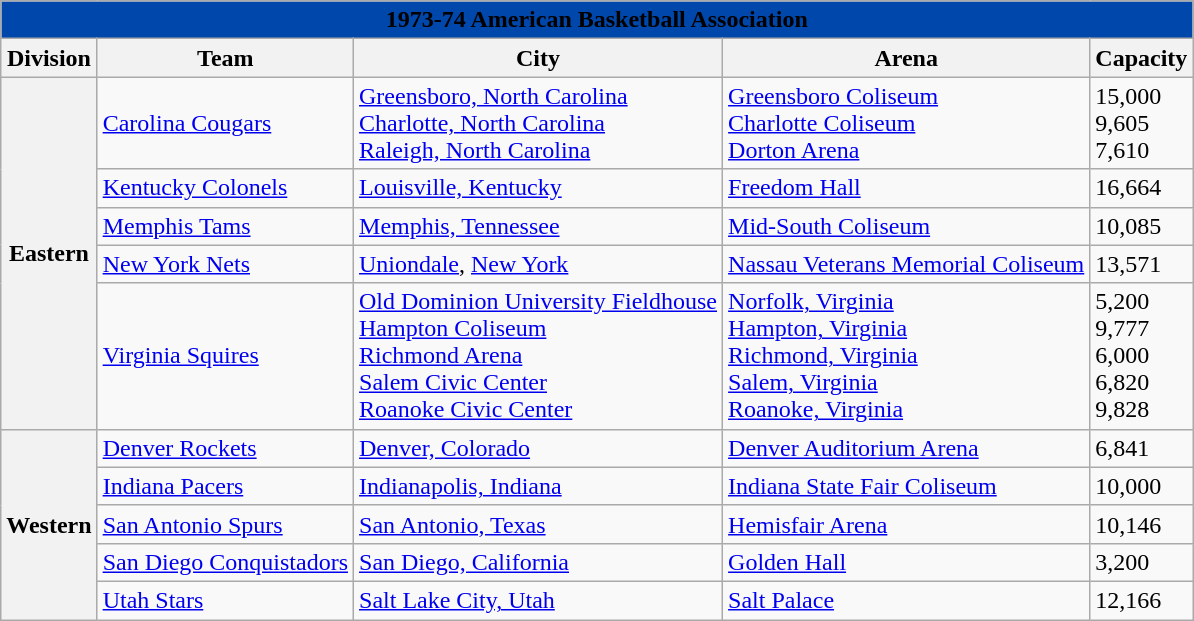<table class="wikitable" style="width:auto">
<tr>
<td bgcolor="#0047AB" align="center" colspan="5"><strong><span>1973-74 American Basketball Association</span></strong></td>
</tr>
<tr>
<th>Division</th>
<th>Team</th>
<th>City</th>
<th>Arena</th>
<th>Capacity</th>
</tr>
<tr>
<th rowspan="5">Eastern</th>
<td><a href='#'>Carolina Cougars</a></td>
<td><a href='#'>Greensboro, North Carolina</a> <br> <a href='#'>Charlotte, North Carolina</a> <br> <a href='#'>Raleigh, North Carolina</a></td>
<td><a href='#'>Greensboro Coliseum</a> <br> <a href='#'>Charlotte Coliseum</a> <br> <a href='#'>Dorton Arena</a></td>
<td>15,000 <br> 9,605 <br> 7,610</td>
</tr>
<tr>
<td><a href='#'>Kentucky Colonels</a></td>
<td><a href='#'>Louisville, Kentucky</a></td>
<td><a href='#'>Freedom Hall</a></td>
<td>16,664</td>
</tr>
<tr>
<td><a href='#'>Memphis Tams</a></td>
<td><a href='#'>Memphis, Tennessee</a></td>
<td><a href='#'>Mid-South Coliseum</a></td>
<td>10,085</td>
</tr>
<tr>
<td><a href='#'>New York Nets</a></td>
<td><a href='#'>Uniondale</a>, <a href='#'>New York</a></td>
<td><a href='#'>Nassau Veterans Memorial Coliseum</a></td>
<td>13,571</td>
</tr>
<tr>
<td><a href='#'>Virginia Squires</a></td>
<td><a href='#'>Old Dominion University Fieldhouse</a> <br> <a href='#'>Hampton Coliseum</a> <br> <a href='#'>Richmond Arena</a> <br> <a href='#'>Salem Civic Center</a> <br> <a href='#'>Roanoke Civic Center</a></td>
<td><a href='#'>Norfolk, Virginia</a> <br> <a href='#'>Hampton, Virginia</a> <br> <a href='#'>Richmond, Virginia</a> <br> <a href='#'>Salem, Virginia</a> <br> <a href='#'>Roanoke, Virginia</a></td>
<td>5,200 <br> 9,777 <br> 6,000 <br> 6,820 <br> 9,828</td>
</tr>
<tr>
<th rowspan="6">Western</th>
<td><a href='#'>Denver Rockets</a></td>
<td><a href='#'>Denver, Colorado</a></td>
<td><a href='#'>Denver Auditorium Arena</a></td>
<td>6,841</td>
</tr>
<tr>
<td><a href='#'>Indiana Pacers</a></td>
<td><a href='#'>Indianapolis, Indiana</a></td>
<td><a href='#'>Indiana State Fair Coliseum</a></td>
<td>10,000</td>
</tr>
<tr>
<td><a href='#'>San Antonio Spurs</a></td>
<td><a href='#'>San Antonio, Texas</a></td>
<td><a href='#'>Hemisfair Arena</a></td>
<td>10,146</td>
</tr>
<tr>
<td><a href='#'>San Diego Conquistadors</a></td>
<td><a href='#'>San Diego, California</a></td>
<td><a href='#'>Golden Hall</a></td>
<td>3,200</td>
</tr>
<tr>
<td><a href='#'>Utah Stars</a></td>
<td><a href='#'>Salt Lake City, Utah</a></td>
<td><a href='#'>Salt Palace</a></td>
<td>12,166</td>
</tr>
</table>
